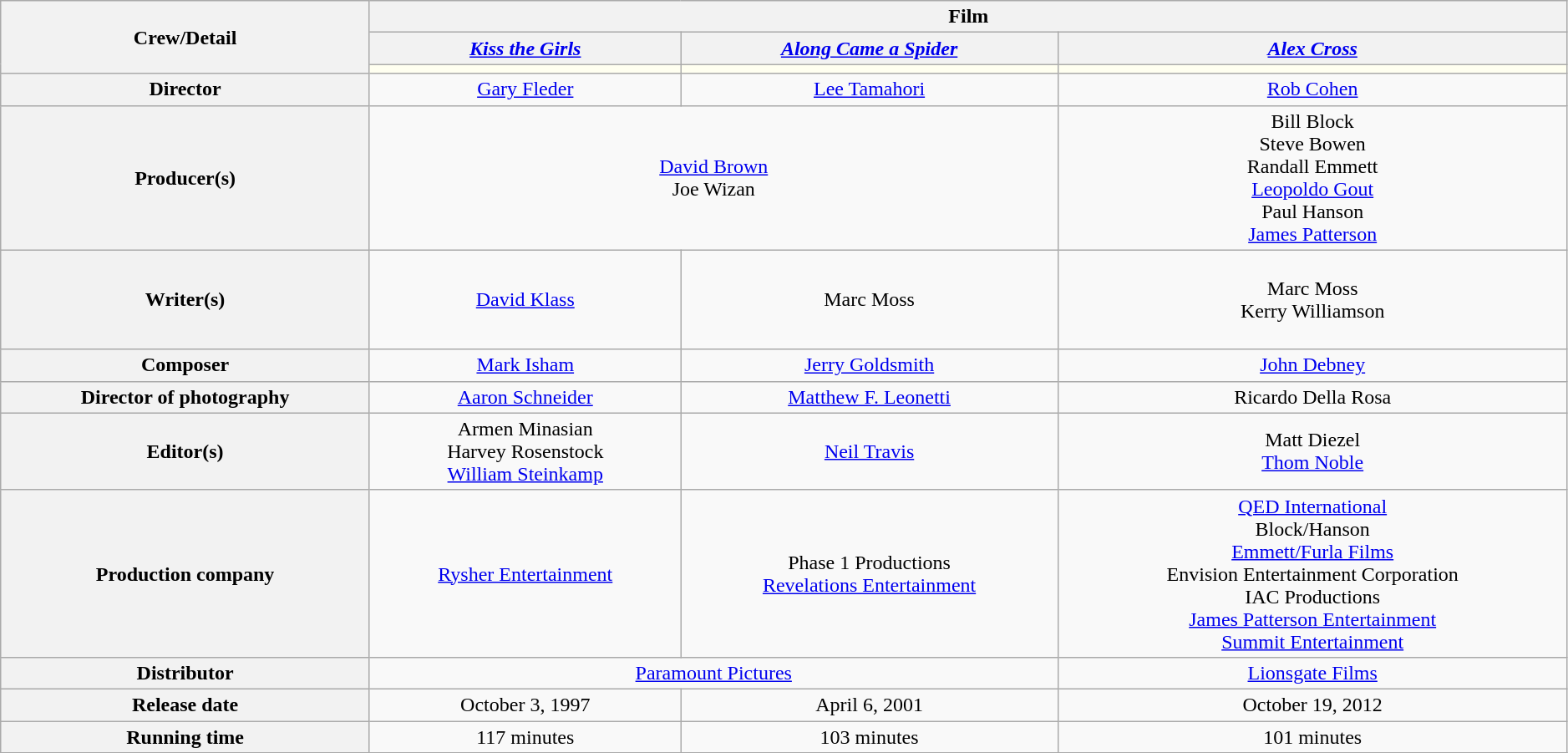<table class="wikitable"  style="text-align:center; width:99%;">
<tr>
<th rowspan="3">Crew/Detail</th>
<th colspan="3">Film</th>
</tr>
<tr>
<th><em><a href='#'>Kiss the Girls</a></em></th>
<th><em><a href='#'>Along Came a Spider</a></em></th>
<th><em><a href='#'>Alex Cross</a></em></th>
</tr>
<tr>
<th style="background-color:ivory;"><span></span></th>
<th style="background-color:ivory;"><span></span></th>
<th style="background-color:ivory;"><span></span></th>
</tr>
<tr>
<th>Director</th>
<td><a href='#'>Gary Fleder</a></td>
<td><a href='#'>Lee Tamahori</a></td>
<td><a href='#'>Rob Cohen</a></td>
</tr>
<tr>
<th>Producer(s)</th>
<td colspan="2"><a href='#'>David Brown</a><br>Joe Wizan</td>
<td>Bill Block<br>Steve Bowen<br>Randall Emmett<br><a href='#'>Leopoldo Gout</a><br>Paul Hanson<br><a href='#'>James Patterson</a></td>
</tr>
<tr>
<th>Writer(s)</th>
<td><br><a href='#'>David Klass</a><br><br></td>
<td><br>Marc Moss<br><br></td>
<td><br>Marc Moss<br>Kerry Williamson<br><br></td>
</tr>
<tr>
<th>Composer</th>
<td><a href='#'>Mark Isham</a></td>
<td><a href='#'>Jerry Goldsmith</a></td>
<td><a href='#'>John Debney</a></td>
</tr>
<tr>
<th>Director of photography</th>
<td><a href='#'>Aaron Schneider</a></td>
<td><a href='#'>Matthew F. Leonetti</a></td>
<td>Ricardo Della Rosa</td>
</tr>
<tr>
<th>Editor(s)</th>
<td>Armen Minasian<br>Harvey Rosenstock<br><a href='#'>William Steinkamp</a></td>
<td><a href='#'>Neil Travis</a></td>
<td>Matt Diezel<br><a href='#'>Thom Noble</a></td>
</tr>
<tr>
<th>Production company</th>
<td><a href='#'>Rysher Entertainment</a></td>
<td>Phase 1 Productions<br><a href='#'>Revelations Entertainment</a></td>
<td><a href='#'>QED International</a><br>Block/Hanson<br><a href='#'>Emmett/Furla Films</a><br>Envision Entertainment Corporation<br>IAC Productions<br><a href='#'>James Patterson Entertainment</a><br><a href='#'>Summit Entertainment</a></td>
</tr>
<tr>
<th>Distributor</th>
<td colspan="2"><a href='#'>Paramount Pictures</a></td>
<td><a href='#'>Lionsgate Films</a></td>
</tr>
<tr>
<th>Release date</th>
<td>October 3, 1997</td>
<td>April 6, 2001</td>
<td>October 19, 2012</td>
</tr>
<tr>
<th>Running time</th>
<td>117 minutes</td>
<td>103 minutes</td>
<td>101 minutes</td>
</tr>
<tr>
</tr>
</table>
